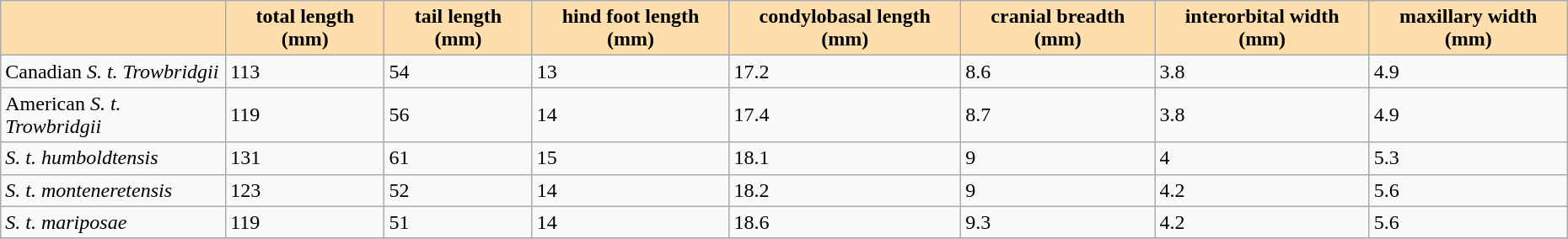<table class="wikitable" style="align: center; margin-left: 0.5em">
<tr>
<th style="background:#ffdead;"></th>
<th style="background:#ffdead;">total length (mm)</th>
<th style="background:#ffdead;">tail length (mm)</th>
<th style="background:#ffdead;">hind foot length (mm)</th>
<th style="background:#ffdead;">condylobasal length (mm)</th>
<th style="background:#ffdead;">cranial breadth (mm)</th>
<th style="background:#ffdead;">interorbital width (mm)</th>
<th style="background:#ffdead;">maxillary width (mm)</th>
</tr>
<tr --->
<td>Canadian <em>S. t. Trowbridgii</em></td>
<td>113</td>
<td>54</td>
<td>13</td>
<td>17.2</td>
<td>8.6</td>
<td>3.8</td>
<td>4.9</td>
</tr>
<tr --->
<td>American <em>S. t. Trowbridgii</em></td>
<td>119</td>
<td>56</td>
<td>14</td>
<td>17.4</td>
<td>8.7</td>
<td>3.8</td>
<td>4.9</td>
</tr>
<tr --->
<td><em>S. t. humboldtensis</em></td>
<td>131</td>
<td>61</td>
<td>15</td>
<td>18.1</td>
<td>9</td>
<td>4</td>
<td>5.3</td>
</tr>
<tr --->
<td><em>S. t. monteneretensis</em></td>
<td>123</td>
<td>52</td>
<td>14</td>
<td>18.2</td>
<td>9</td>
<td>4.2</td>
<td>5.6</td>
</tr>
<tr --->
<td><em>S. t. mariposae</em></td>
<td>119</td>
<td>51</td>
<td>14</td>
<td>18.6</td>
<td>9.3</td>
<td>4.2</td>
<td>5.6</td>
</tr>
<tr --->
</tr>
</table>
